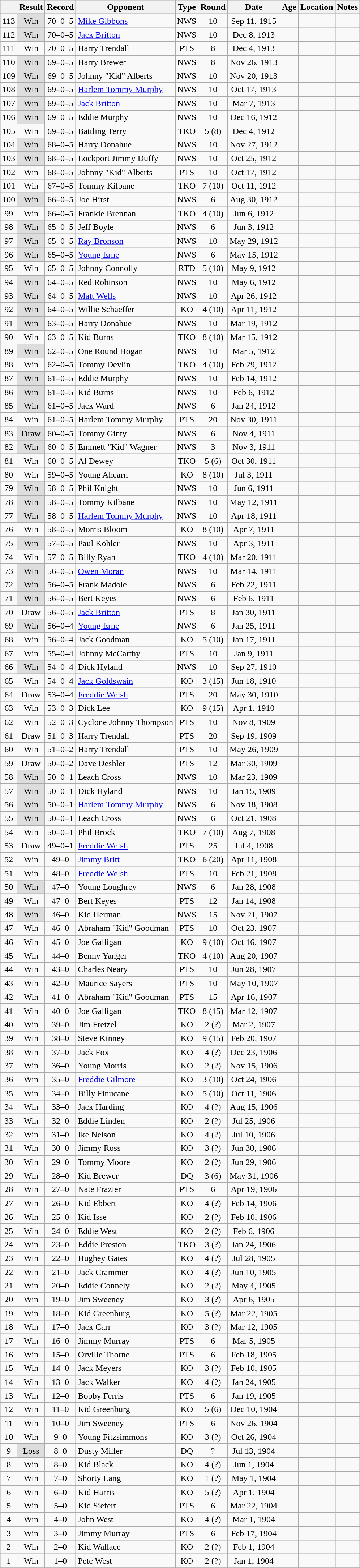<table class="wikitable mw-collapsible mw-collapsed" style="text-align:center;">
<tr>
<th></th>
<th>Result</th>
<th>Record</th>
<th>Opponent</th>
<th>Type</th>
<th>Round</th>
<th>Date</th>
<th>Age</th>
<th>Location</th>
<th>Notes</th>
</tr>
<tr>
<td>113</td>
<td style="background:#DDD">Win</td>
<td>70–0–5 </td>
<td align=left><a href='#'>Mike Gibbons</a></td>
<td>NWS</td>
<td>10</td>
<td>Sep 11, 1915</td>
<td style="text-align:left;"></td>
<td style="text-align:left;"></td>
<td></td>
</tr>
<tr>
<td>112</td>
<td style="background:#DDD">Win</td>
<td>70–0–5 </td>
<td align=left><a href='#'>Jack Britton</a></td>
<td>NWS</td>
<td>10</td>
<td>Dec 8, 1913</td>
<td style="text-align:left;"></td>
<td style="text-align:left;"></td>
<td></td>
</tr>
<tr>
<td>111</td>
<td>Win</td>
<td>70–0–5 </td>
<td align=left>Harry Trendall</td>
<td>PTS</td>
<td>8</td>
<td>Dec 4, 1913</td>
<td style="text-align:left;"></td>
<td style="text-align:left;"></td>
<td></td>
</tr>
<tr>
<td>110</td>
<td style="background:#DDD">Win</td>
<td>69–0–5 </td>
<td align=left>Harry Brewer</td>
<td>NWS</td>
<td>8</td>
<td>Nov 26, 1913</td>
<td style="text-align:left;"></td>
<td style="text-align:left;"></td>
<td></td>
</tr>
<tr>
<td>109</td>
<td style="background:#DDD">Win</td>
<td>69–0–5 </td>
<td align=left>Johnny "Kid" Alberts</td>
<td>NWS</td>
<td>10</td>
<td>Nov 20, 1913</td>
<td style="text-align:left;"></td>
<td style="text-align:left;"></td>
<td></td>
</tr>
<tr>
<td>108</td>
<td style="background:#DDD">Win</td>
<td>69–0–5 </td>
<td align=left><a href='#'>Harlem Tommy Murphy</a></td>
<td>NWS</td>
<td>10</td>
<td>Oct 17, 1913</td>
<td style="text-align:left;"></td>
<td style="text-align:left;"></td>
<td></td>
</tr>
<tr>
<td>107</td>
<td style="background:#DDD">Win</td>
<td>69–0–5 </td>
<td align=left><a href='#'>Jack Britton</a></td>
<td>NWS</td>
<td>10</td>
<td>Mar 7, 1913</td>
<td style="text-align:left;"></td>
<td style="text-align:left;"></td>
<td></td>
</tr>
<tr>
<td>106</td>
<td style="background:#DDD">Win</td>
<td>69–0–5 </td>
<td align=left>Eddie Murphy</td>
<td>NWS</td>
<td>10</td>
<td>Dec 16, 1912</td>
<td style="text-align:left;"></td>
<td style="text-align:left;"></td>
<td></td>
</tr>
<tr>
<td>105</td>
<td>Win</td>
<td>69–0–5 </td>
<td align=left>Battling Terry</td>
<td>TKO</td>
<td>5 (8)</td>
<td>Dec 4, 1912</td>
<td style="text-align:left;"></td>
<td style="text-align:left;"></td>
<td></td>
</tr>
<tr>
<td>104</td>
<td style="background:#DDD">Win</td>
<td>68–0–5 </td>
<td align=left>Harry Donahue</td>
<td>NWS</td>
<td>10</td>
<td>Nov 27, 1912</td>
<td style="text-align:left;"></td>
<td style="text-align:left;"></td>
<td></td>
</tr>
<tr>
<td>103</td>
<td style="background:#DDD">Win</td>
<td>68–0–5 </td>
<td align=left>Lockport Jimmy Duffy</td>
<td>NWS</td>
<td>10</td>
<td>Oct 25, 1912</td>
<td style="text-align:left;"></td>
<td style="text-align:left;"></td>
<td></td>
</tr>
<tr>
<td>102</td>
<td>Win</td>
<td>68–0–5 </td>
<td align=left>Johnny "Kid" Alberts</td>
<td>PTS</td>
<td>10</td>
<td>Oct 17, 1912</td>
<td style="text-align:left;"></td>
<td style="text-align:left;"></td>
<td></td>
</tr>
<tr>
<td>101</td>
<td>Win</td>
<td>67–0–5 </td>
<td align=left>Tommy Kilbane</td>
<td>TKO</td>
<td>7 (10)</td>
<td>Oct 11, 1912</td>
<td style="text-align:left;"></td>
<td style="text-align:left;"></td>
<td></td>
</tr>
<tr>
<td>100</td>
<td style="background:#DDD">Win</td>
<td>66–0–5 </td>
<td align=left>Joe Hirst</td>
<td>NWS</td>
<td>6</td>
<td>Aug 30, 1912</td>
<td style="text-align:left;"></td>
<td style="text-align:left;"></td>
<td></td>
</tr>
<tr>
<td>99</td>
<td>Win</td>
<td>66–0–5 </td>
<td align=left>Frankie Brennan</td>
<td>TKO</td>
<td>4 (10)</td>
<td>Jun 6, 1912</td>
<td style="text-align:left;"></td>
<td style="text-align:left;"></td>
<td></td>
</tr>
<tr>
<td>98</td>
<td style="background:#DDD">Win</td>
<td>65–0–5 </td>
<td align=left>Jeff Boyle</td>
<td>NWS</td>
<td>6</td>
<td>Jun 3, 1912</td>
<td style="text-align:left;"></td>
<td style="text-align:left;"></td>
<td></td>
</tr>
<tr>
<td>97</td>
<td style="background:#DDD">Win</td>
<td>65–0–5 </td>
<td align=left><a href='#'>Ray Bronson</a></td>
<td>NWS</td>
<td>10</td>
<td>May 29, 1912</td>
<td style="text-align:left;"></td>
<td style="text-align:left;"></td>
<td style="text-align:left;"></td>
</tr>
<tr>
<td>96</td>
<td style="background:#DDD">Win</td>
<td>65–0–5 </td>
<td align=left><a href='#'>Young Erne</a></td>
<td>NWS</td>
<td>6</td>
<td>May 15, 1912</td>
<td style="text-align:left;"></td>
<td style="text-align:left;"></td>
<td></td>
</tr>
<tr>
<td>95</td>
<td>Win</td>
<td>65–0–5 </td>
<td align=left>Johnny Connolly</td>
<td>RTD</td>
<td>5 (10)</td>
<td>May 9, 1912</td>
<td style="text-align:left;"></td>
<td style="text-align:left;"></td>
<td></td>
</tr>
<tr>
<td>94</td>
<td style="background:#DDD">Win</td>
<td>64–0–5 </td>
<td align=left>Red Robinson</td>
<td>NWS</td>
<td>10</td>
<td>May 6, 1912</td>
<td style="text-align:left;"></td>
<td style="text-align:left;"></td>
<td></td>
</tr>
<tr>
<td>93</td>
<td style="background:#DDD">Win</td>
<td>64–0–5 </td>
<td align=left><a href='#'>Matt Wells</a></td>
<td>NWS</td>
<td>10</td>
<td>Apr 26, 1912</td>
<td style="text-align:left;"></td>
<td style="text-align:left;"></td>
<td></td>
</tr>
<tr>
<td>92</td>
<td style="background:#DDD">Win</td>
<td>64–0–5 </td>
<td align=left>Willie Schaeffer</td>
<td>KO</td>
<td>4 (10)</td>
<td>Apr 11, 1912</td>
<td style="text-align:left;"></td>
<td style="text-align:left;"></td>
<td></td>
</tr>
<tr>
<td>91</td>
<td style="background:#DDD">Win</td>
<td>63–0–5 </td>
<td align=left>Harry Donahue</td>
<td>NWS</td>
<td>10</td>
<td>Mar 19, 1912</td>
<td style="text-align:left;"></td>
<td style="text-align:left;"></td>
<td></td>
</tr>
<tr>
<td>90</td>
<td>Win</td>
<td>63–0–5 </td>
<td align=left>Kid Burns</td>
<td>TKO</td>
<td>8 (10)</td>
<td>Mar 15, 1912</td>
<td style="text-align:left;"></td>
<td style="text-align:left;"></td>
<td></td>
</tr>
<tr>
<td>89</td>
<td style="background:#DDD">Win</td>
<td>62–0–5 </td>
<td align=left>One Round Hogan</td>
<td>NWS</td>
<td>10</td>
<td>Mar 5, 1912</td>
<td style="text-align:left;"></td>
<td style="text-align:left;"></td>
<td></td>
</tr>
<tr>
<td>88</td>
<td>Win</td>
<td>62–0–5 </td>
<td align=left>Tommy Devlin</td>
<td>TKO</td>
<td>4 (10)</td>
<td>Feb 29, 1912</td>
<td style="text-align:left;"></td>
<td style="text-align:left;"></td>
<td></td>
</tr>
<tr>
<td>87</td>
<td style="background:#DDD">Win</td>
<td>61–0–5 </td>
<td align=left>Eddie Murphy</td>
<td>NWS</td>
<td>10</td>
<td>Feb 14, 1912</td>
<td style="text-align:left;"></td>
<td style="text-align:left;"></td>
<td></td>
</tr>
<tr>
<td>86</td>
<td style="background:#DDD">Win</td>
<td>61–0–5 </td>
<td align=left>Kid Burns</td>
<td>NWS</td>
<td>10</td>
<td>Feb 6, 1912</td>
<td style="text-align:left;"></td>
<td style="text-align:left;"></td>
<td></td>
</tr>
<tr>
<td>85</td>
<td style="background:#DDD">Win</td>
<td>61–0–5 </td>
<td align=left>Jack Ward</td>
<td>NWS</td>
<td>6</td>
<td>Jan 24, 1912</td>
<td style="text-align:left;"></td>
<td style="text-align:left;"></td>
<td></td>
</tr>
<tr>
<td>84</td>
<td>Win</td>
<td>61–0–5 </td>
<td align=left>Harlem Tommy Murphy</td>
<td>PTS</td>
<td>20</td>
<td>Nov 30, 1911</td>
<td style="text-align:left;"></td>
<td style="text-align:left;"></td>
<td></td>
</tr>
<tr>
<td>83</td>
<td style="background:#DDD">Draw</td>
<td>60–0–5 </td>
<td align=left>Tommy Ginty</td>
<td>NWS</td>
<td>6</td>
<td>Nov 4, 1911</td>
<td style="text-align:left;"></td>
<td style="text-align:left;"></td>
<td></td>
</tr>
<tr>
<td>82</td>
<td style="background:#DDD">Win</td>
<td>60–0–5 </td>
<td align=left>Emmett "Kid" Wagner</td>
<td>NWS</td>
<td>3</td>
<td>Nov 3, 1911</td>
<td style="text-align:left;"></td>
<td style="text-align:left;"></td>
<td></td>
</tr>
<tr>
<td>81</td>
<td>Win</td>
<td>60–0–5 </td>
<td align=left>Al Dewey</td>
<td>TKO</td>
<td>5 (6)</td>
<td>Oct 30, 1911</td>
<td style="text-align:left;"></td>
<td style="text-align:left;"></td>
<td></td>
</tr>
<tr>
<td>80</td>
<td>Win</td>
<td>59–0–5 </td>
<td align=left>Young Ahearn</td>
<td>KO</td>
<td>8 (10)</td>
<td>Jul 3, 1911</td>
<td style="text-align:left;"></td>
<td style="text-align:left;"></td>
<td></td>
</tr>
<tr>
<td>79</td>
<td style="background:#DDD">Win</td>
<td>58–0–5 </td>
<td align=left>Phil Knight</td>
<td>NWS</td>
<td>10</td>
<td>Jun 6, 1911</td>
<td style="text-align:left;"></td>
<td style="text-align:left;"></td>
<td></td>
</tr>
<tr>
<td>78</td>
<td style="background:#DDD">Win</td>
<td>58–0–5 </td>
<td align=left>Tommy Kilbane</td>
<td>NWS</td>
<td>10</td>
<td>May 12, 1911</td>
<td style="text-align:left;"></td>
<td style="text-align:left;"></td>
<td></td>
</tr>
<tr>
<td>77</td>
<td style="background:#DDD">Win</td>
<td>58–0–5 </td>
<td align=left><a href='#'>Harlem Tommy Murphy</a></td>
<td>NWS</td>
<td>10</td>
<td>Apr 18, 1911</td>
<td style="text-align:left;"></td>
<td style="text-align:left;"></td>
<td></td>
</tr>
<tr>
<td>76</td>
<td>Win</td>
<td>58–0–5 </td>
<td align=left>Morris Bloom</td>
<td>KO</td>
<td>8 (10)</td>
<td>Apr 7, 1911</td>
<td style="text-align:left;"></td>
<td style="text-align:left;"></td>
<td></td>
</tr>
<tr>
<td>75</td>
<td style="background:#DDD">Win</td>
<td>57–0–5 </td>
<td align=left>Paul Köhler</td>
<td>NWS</td>
<td>10</td>
<td>Apr 3, 1911</td>
<td style="text-align:left;"></td>
<td style="text-align:left;"></td>
<td></td>
</tr>
<tr>
<td>74</td>
<td>Win</td>
<td>57–0–5 </td>
<td align=left>Billy Ryan</td>
<td>TKO</td>
<td>4 (10)</td>
<td>Mar 20, 1911</td>
<td style="text-align:left;"></td>
<td style="text-align:left;"></td>
<td></td>
</tr>
<tr>
<td>73</td>
<td style="background:#DDD">Win</td>
<td>56–0–5 </td>
<td align=left><a href='#'>Owen Moran</a></td>
<td>NWS</td>
<td>10</td>
<td>Mar 14, 1911</td>
<td style="text-align:left;"></td>
<td style="text-align:left;"></td>
<td></td>
</tr>
<tr>
<td>72</td>
<td style="background:#DDD">Win</td>
<td>56–0–5 </td>
<td align=left>Frank Madole</td>
<td>NWS</td>
<td>6</td>
<td>Feb 22, 1911</td>
<td style="text-align:left;"></td>
<td style="text-align:left;"></td>
<td></td>
</tr>
<tr>
<td>71</td>
<td style="background:#DDD">Win</td>
<td>56–0–5 </td>
<td align=left>Bert Keyes</td>
<td>NWS</td>
<td>6</td>
<td>Feb 6, 1911</td>
<td style="text-align:left;"></td>
<td style="text-align:left;"></td>
<td></td>
</tr>
<tr>
<td>70</td>
<td>Draw</td>
<td>56–0–5 </td>
<td align=left><a href='#'>Jack Britton</a></td>
<td>PTS</td>
<td>8</td>
<td>Jan 30, 1911</td>
<td style="text-align:left;"></td>
<td style="text-align:left;"></td>
<td></td>
</tr>
<tr>
<td>69</td>
<td style="background:#DDD">Win</td>
<td>56–0–4 </td>
<td align=left><a href='#'>Young Erne</a></td>
<td>NWS</td>
<td>6</td>
<td>Jan 25, 1911</td>
<td style="text-align:left;"></td>
<td style="text-align:left;"></td>
<td></td>
</tr>
<tr>
<td>68</td>
<td>Win</td>
<td>56–0–4 </td>
<td align=left>Jack Goodman</td>
<td>KO</td>
<td>5 (10)</td>
<td>Jan 17, 1911</td>
<td style="text-align:left;"></td>
<td style="text-align:left;"></td>
<td></td>
</tr>
<tr>
<td>67</td>
<td>Win</td>
<td>55–0–4 </td>
<td align=left>Johnny McCarthy</td>
<td>PTS</td>
<td>10</td>
<td>Jan 9, 1911</td>
<td style="text-align:left;"></td>
<td style="text-align:left;"></td>
<td></td>
</tr>
<tr>
<td>66</td>
<td style="background:#DDD">Win</td>
<td>54–0–4 </td>
<td align=left>Dick Hyland</td>
<td>NWS</td>
<td>10</td>
<td>Sep 27, 1910</td>
<td style="text-align:left;"></td>
<td style="text-align:left;"></td>
<td></td>
</tr>
<tr>
<td>65</td>
<td>Win</td>
<td>54–0–4 </td>
<td align=left><a href='#'>Jack Goldswain</a></td>
<td>KO</td>
<td>3 (15)</td>
<td>Jun 18, 1910</td>
<td style="text-align:left;"></td>
<td style="text-align:left;"></td>
<td></td>
</tr>
<tr>
<td>64</td>
<td>Draw</td>
<td>53–0–4 </td>
<td align=left><a href='#'>Freddie Welsh</a></td>
<td>PTS</td>
<td>20</td>
<td>May 30, 1910</td>
<td style="text-align:left;"></td>
<td style="text-align:left;"></td>
<td style="text-align:left;"></td>
</tr>
<tr>
<td>63</td>
<td>Win</td>
<td>53–0–3 </td>
<td align=left>Dick Lee</td>
<td>KO</td>
<td>9 (15)</td>
<td>Apr 1, 1910</td>
<td style="text-align:left;"></td>
<td style="text-align:left;"></td>
<td></td>
</tr>
<tr>
<td>62</td>
<td>Win</td>
<td>52–0–3 </td>
<td align=left>Cyclone Johnny Thompson</td>
<td>PTS</td>
<td>10</td>
<td>Nov 8, 1909</td>
<td style="text-align:left;"></td>
<td style="text-align:left;"></td>
<td></td>
</tr>
<tr>
<td>61</td>
<td>Draw</td>
<td>51–0–3 </td>
<td align=left>Harry Trendall</td>
<td>PTS</td>
<td>20</td>
<td>Sep 19, 1909</td>
<td style="text-align:left;"></td>
<td style="text-align:left;"></td>
<td></td>
</tr>
<tr>
<td>60</td>
<td>Win</td>
<td>51–0–2 </td>
<td align=left>Harry Trendall</td>
<td>PTS</td>
<td>10</td>
<td>May 26, 1909</td>
<td style="text-align:left;"></td>
<td style="text-align:left;"></td>
<td></td>
</tr>
<tr>
<td>59</td>
<td>Draw</td>
<td>50–0–2 </td>
<td align=left>Dave Deshler</td>
<td>PTS</td>
<td>12</td>
<td>Mar 30, 1909</td>
<td style="text-align:left;"></td>
<td style="text-align:left;"></td>
<td></td>
</tr>
<tr>
<td>58</td>
<td style="background:#DDD">Win</td>
<td>50–0–1 </td>
<td align=left>Leach Cross</td>
<td>NWS</td>
<td>10</td>
<td>Mar 23, 1909</td>
<td style="text-align:left;"></td>
<td style="text-align:left;"></td>
<td></td>
</tr>
<tr>
<td>57</td>
<td style="background:#DDD">Win</td>
<td>50–0–1 </td>
<td align=left>Dick Hyland</td>
<td>NWS</td>
<td>10</td>
<td>Jan 15, 1909</td>
<td style="text-align:left;"></td>
<td style="text-align:left;"></td>
<td></td>
</tr>
<tr>
<td>56</td>
<td style="background:#DDD">Win</td>
<td>50–0–1 </td>
<td align=left><a href='#'>Harlem Tommy Murphy</a></td>
<td>NWS</td>
<td>6</td>
<td>Nov 18, 1908</td>
<td style="text-align:left;"></td>
<td style="text-align:left;"></td>
<td></td>
</tr>
<tr>
<td>55</td>
<td style="background:#DDD">Win</td>
<td>50–0–1 </td>
<td align=left>Leach Cross</td>
<td>NWS</td>
<td>6</td>
<td>Oct 21, 1908</td>
<td style="text-align:left;"></td>
<td style="text-align:left;"></td>
<td></td>
</tr>
<tr>
<td>54</td>
<td>Win</td>
<td>50–0–1 </td>
<td align=left>Phil Brock</td>
<td>TKO</td>
<td>7 (10)</td>
<td>Aug 7, 1908</td>
<td style="text-align:left;"></td>
<td style="text-align:left;"></td>
<td></td>
</tr>
<tr>
<td>53</td>
<td>Draw</td>
<td>49–0–1 </td>
<td align=left><a href='#'>Freddie Welsh</a></td>
<td>PTS</td>
<td>25</td>
<td>Jul 4, 1908</td>
<td style="text-align:left;"></td>
<td style="text-align:left;"></td>
<td></td>
</tr>
<tr>
<td>52</td>
<td>Win</td>
<td>49–0 </td>
<td align=left><a href='#'>Jimmy Britt</a></td>
<td>TKO</td>
<td>6 (20)</td>
<td>Apr 11, 1908</td>
<td style="text-align:left;"></td>
<td style="text-align:left;"></td>
<td></td>
</tr>
<tr>
<td>51</td>
<td>Win</td>
<td>48–0 </td>
<td align=left><a href='#'>Freddie Welsh</a></td>
<td>PTS</td>
<td>10</td>
<td>Feb 21, 1908</td>
<td style="text-align:left;"></td>
<td style="text-align:left;"></td>
<td></td>
</tr>
<tr>
<td>50</td>
<td style="background:#DDD">Win</td>
<td>47–0 </td>
<td align=left>Young Loughrey</td>
<td>NWS</td>
<td>6</td>
<td>Jan 28, 1908</td>
<td style="text-align:left;"></td>
<td style="text-align:left;"></td>
<td></td>
</tr>
<tr>
<td>49</td>
<td>Win</td>
<td>47–0 </td>
<td align=left>Bert Keyes</td>
<td>PTS</td>
<td>12</td>
<td>Jan 14, 1908</td>
<td style="text-align:left;"></td>
<td style="text-align:left;"></td>
<td></td>
</tr>
<tr>
<td>48</td>
<td style="background:#DDD">Win</td>
<td>46–0 </td>
<td align=left>Kid Herman</td>
<td>NWS</td>
<td>15</td>
<td>Nov 21, 1907</td>
<td style="text-align:left;"></td>
<td style="text-align:left;"></td>
<td></td>
</tr>
<tr>
<td>47</td>
<td>Win</td>
<td>46–0 </td>
<td align=left>Abraham "Kid" Goodman</td>
<td>PTS</td>
<td>10</td>
<td>Oct 23, 1907</td>
<td style="text-align:left;"></td>
<td style="text-align:left;"></td>
<td></td>
</tr>
<tr>
<td>46</td>
<td>Win</td>
<td>45–0 </td>
<td align=left>Joe Galligan</td>
<td>KO</td>
<td>9 (10)</td>
<td>Oct 16, 1907</td>
<td style="text-align:left;"></td>
<td style="text-align:left;"></td>
<td></td>
</tr>
<tr>
<td>45</td>
<td>Win</td>
<td>44–0 </td>
<td align=left>Benny Yanger</td>
<td>TKO</td>
<td>4 (10)</td>
<td>Aug 20, 1907</td>
<td style="text-align:left;"></td>
<td style="text-align:left;"></td>
<td></td>
</tr>
<tr>
<td>44</td>
<td>Win</td>
<td>43–0 </td>
<td align=left>Charles Neary</td>
<td>PTS</td>
<td>10</td>
<td>Jun 28, 1907</td>
<td style="text-align:left;"></td>
<td style="text-align:left;"></td>
<td></td>
</tr>
<tr>
<td>43</td>
<td>Win</td>
<td>42–0 </td>
<td align=left>Maurice Sayers</td>
<td>PTS</td>
<td>10</td>
<td>May 10, 1907</td>
<td style="text-align:left;"></td>
<td style="text-align:left;"></td>
<td></td>
</tr>
<tr>
<td>42</td>
<td>Win</td>
<td>41–0 </td>
<td align=left>Abraham "Kid" Goodman</td>
<td>PTS</td>
<td>15</td>
<td>Apr 16, 1907</td>
<td style="text-align:left;"></td>
<td style="text-align:left;"></td>
<td></td>
</tr>
<tr>
<td>41</td>
<td>Win</td>
<td>40–0 </td>
<td align=left>Joe Galligan</td>
<td>TKO</td>
<td>8 (15)</td>
<td>Mar 12, 1907</td>
<td style="text-align:left;"></td>
<td style="text-align:left;"></td>
<td></td>
</tr>
<tr>
<td>40</td>
<td>Win</td>
<td>39–0 </td>
<td align=left>Jim Fretzel</td>
<td>KO</td>
<td>2 (?)</td>
<td>Mar 2, 1907</td>
<td style="text-align:left;"></td>
<td style="text-align:left;"></td>
<td></td>
</tr>
<tr>
<td>39</td>
<td>Win</td>
<td>38–0 </td>
<td align=left>Steve Kinney</td>
<td>KO</td>
<td>9 (15)</td>
<td>Feb 20, 1907</td>
<td style="text-align:left;"></td>
<td style="text-align:left;"></td>
<td></td>
</tr>
<tr>
<td>38</td>
<td>Win</td>
<td>37–0 </td>
<td align=left>Jack Fox</td>
<td>KO</td>
<td>4 (?)</td>
<td>Dec 23, 1906</td>
<td style="text-align:left;"></td>
<td style="text-align:left;"></td>
<td></td>
</tr>
<tr>
<td>37</td>
<td>Win</td>
<td>36–0 </td>
<td align=left>Young Morris</td>
<td>KO</td>
<td>2 (?)</td>
<td>Nov 15, 1906</td>
<td style="text-align:left;"></td>
<td style="text-align:left;"></td>
<td></td>
</tr>
<tr>
<td>36</td>
<td>Win</td>
<td>35–0 </td>
<td align=left><a href='#'>Freddie Gilmore</a></td>
<td>KO</td>
<td>3 (10)</td>
<td>Oct 24, 1906</td>
<td style="text-align:left;"></td>
<td style="text-align:left;"></td>
<td></td>
</tr>
<tr>
<td>35</td>
<td>Win</td>
<td>34–0 </td>
<td align=left>Billy Finucane</td>
<td>KO</td>
<td>5 (10)</td>
<td>Oct 11, 1906</td>
<td style="text-align:left;"></td>
<td style="text-align:left;"></td>
<td></td>
</tr>
<tr>
<td>34</td>
<td>Win</td>
<td>33–0 </td>
<td align=left>Jack Harding</td>
<td>KO</td>
<td>4 (?)</td>
<td>Aug 15, 1906</td>
<td style="text-align:left;"></td>
<td style="text-align:left;"></td>
<td></td>
</tr>
<tr>
<td>33</td>
<td>Win</td>
<td>32–0 </td>
<td align=left>Eddie Linden</td>
<td>KO</td>
<td>2 (?)</td>
<td>Jul 25, 1906</td>
<td style="text-align:left;"></td>
<td style="text-align:left;"></td>
<td></td>
</tr>
<tr>
<td>32</td>
<td>Win</td>
<td>31–0 </td>
<td align=left>Ike Nelson</td>
<td>KO</td>
<td>4 (?)</td>
<td>Jul 10, 1906</td>
<td style="text-align:left;"></td>
<td style="text-align:left;"></td>
<td></td>
</tr>
<tr>
<td>31</td>
<td>Win</td>
<td>30–0 </td>
<td align=left>Jimmy Ross</td>
<td>KO</td>
<td>3 (?)</td>
<td>Jun 30, 1906</td>
<td style="text-align:left;"></td>
<td style="text-align:left;"></td>
<td></td>
</tr>
<tr>
<td>30</td>
<td>Win</td>
<td>29–0 </td>
<td align=left>Tommy Moore</td>
<td>KO</td>
<td>2 (?)</td>
<td>Jun 29, 1906</td>
<td style="text-align:left;"></td>
<td style="text-align:left;"></td>
<td></td>
</tr>
<tr>
<td>29</td>
<td>Win</td>
<td>28–0 </td>
<td align=left>Kid Brewer</td>
<td>DQ</td>
<td>3 (6)</td>
<td>May 31, 1906</td>
<td style="text-align:left;"></td>
<td style="text-align:left;"></td>
<td></td>
</tr>
<tr>
<td>28</td>
<td>Win</td>
<td>27–0 </td>
<td align=left>Nate Frazier</td>
<td>PTS</td>
<td>6</td>
<td>Apr 19, 1906</td>
<td style="text-align:left;"></td>
<td style="text-align:left;"></td>
<td></td>
</tr>
<tr>
<td>27</td>
<td>Win</td>
<td>26–0 </td>
<td align=left>Kid Ebbert</td>
<td>KO</td>
<td>4 (?)</td>
<td>Feb 14, 1906</td>
<td style="text-align:left;"></td>
<td style="text-align:left;"></td>
<td></td>
</tr>
<tr>
<td>26</td>
<td>Win</td>
<td>25–0 </td>
<td align=left>Kid Isse</td>
<td>KO</td>
<td>2 (?)</td>
<td>Feb 10, 1906</td>
<td style="text-align:left;"></td>
<td style="text-align:left;"></td>
<td></td>
</tr>
<tr>
<td>25</td>
<td>Win</td>
<td>24–0 </td>
<td align=left>Eddie West</td>
<td>KO</td>
<td>2 (?)</td>
<td>Feb 6, 1906</td>
<td style="text-align:left;"></td>
<td style="text-align:left;"></td>
<td></td>
</tr>
<tr>
<td>24</td>
<td>Win</td>
<td>23–0 </td>
<td align=left>Eddie Preston</td>
<td>TKO</td>
<td>3 (?)</td>
<td>Jan 24, 1906</td>
<td style="text-align:left;"></td>
<td style="text-align:left;"></td>
<td></td>
</tr>
<tr>
<td>23</td>
<td>Win</td>
<td>22–0 </td>
<td align=left>Hughey Gates</td>
<td>KO</td>
<td>4 (?)</td>
<td>Jul 28, 1905</td>
<td style="text-align:left;"></td>
<td style="text-align:left;"></td>
<td></td>
</tr>
<tr>
<td>22</td>
<td>Win</td>
<td>21–0 </td>
<td align=left>Jack Crammer</td>
<td>KO</td>
<td>4 (?)</td>
<td>Jun 10, 1905</td>
<td style="text-align:left;"></td>
<td style="text-align:left;"></td>
<td></td>
</tr>
<tr>
<td>21</td>
<td>Win</td>
<td>20–0 </td>
<td align=left>Eddie Connely</td>
<td>KO</td>
<td>2 (?)</td>
<td>May 4, 1905</td>
<td style="text-align:left;"></td>
<td style="text-align:left;"></td>
<td></td>
</tr>
<tr>
<td>20</td>
<td>Win</td>
<td>19–0 </td>
<td align=left>Jim Sweeney</td>
<td>KO</td>
<td>3 (?)</td>
<td>Apr 6, 1905</td>
<td style="text-align:left;"></td>
<td style="text-align:left;"></td>
<td></td>
</tr>
<tr>
<td>19</td>
<td>Win</td>
<td>18–0 </td>
<td align=left>Kid Greenburg</td>
<td>KO</td>
<td>5 (?)</td>
<td>Mar 22, 1905</td>
<td style="text-align:left;"></td>
<td style="text-align:left;"></td>
<td></td>
</tr>
<tr>
<td>18</td>
<td>Win</td>
<td>17–0 </td>
<td align=left>Jack Carr</td>
<td>KO</td>
<td>3 (?)</td>
<td>Mar 12, 1905</td>
<td style="text-align:left;"></td>
<td style="text-align:left;"></td>
<td></td>
</tr>
<tr>
<td>17</td>
<td>Win</td>
<td>16–0 </td>
<td align=left>Jimmy Murray</td>
<td>PTS</td>
<td>6</td>
<td>Mar 5, 1905</td>
<td style="text-align:left;"></td>
<td style="text-align:left;"></td>
<td></td>
</tr>
<tr>
<td>16</td>
<td>Win</td>
<td>15–0 </td>
<td align=left>Orville Thorne</td>
<td>PTS</td>
<td>6</td>
<td>Feb 18, 1905</td>
<td style="text-align:left;"></td>
<td style="text-align:left;"></td>
<td></td>
</tr>
<tr>
<td>15</td>
<td>Win</td>
<td>14–0 </td>
<td align=left>Jack Meyers</td>
<td>KO</td>
<td>3 (?)</td>
<td>Feb 10, 1905</td>
<td style="text-align:left;"></td>
<td style="text-align:left;"></td>
<td></td>
</tr>
<tr>
<td>14</td>
<td>Win</td>
<td>13–0 </td>
<td align=left>Jack Walker</td>
<td>KO</td>
<td>4 (?)</td>
<td>Jan 24, 1905</td>
<td style="text-align:left;"></td>
<td style="text-align:left;"></td>
<td></td>
</tr>
<tr>
<td>13</td>
<td>Win</td>
<td>12–0 </td>
<td align=left>Bobby Ferris</td>
<td>PTS</td>
<td>6</td>
<td>Jan 19, 1905</td>
<td style="text-align:left;"></td>
<td style="text-align:left;"></td>
<td></td>
</tr>
<tr>
<td>12</td>
<td>Win</td>
<td>11–0 </td>
<td align=left>Kid Greenburg</td>
<td>KO</td>
<td>5 (6)</td>
<td>Dec 10, 1904</td>
<td style="text-align:left;"></td>
<td style="text-align:left;"></td>
<td></td>
</tr>
<tr>
<td>11</td>
<td>Win</td>
<td>10–0 </td>
<td align=left>Jim Sweeney</td>
<td>PTS</td>
<td>6</td>
<td>Nov 26, 1904</td>
<td style="text-align:left;"></td>
<td style="text-align:left;"></td>
<td></td>
</tr>
<tr>
<td>10</td>
<td>Win</td>
<td>9–0 </td>
<td align=left>Young Fitzsimmons</td>
<td>KO</td>
<td>3 (?)</td>
<td>Oct 26, 1904</td>
<td style="text-align:left;"></td>
<td style="text-align:left;"></td>
<td></td>
</tr>
<tr>
<td>9</td>
<td style="background:#DDD">Loss</td>
<td>8–0 </td>
<td align=left>Dusty Miller</td>
<td>DQ</td>
<td>?</td>
<td>Jul 13, 1904</td>
<td style="text-align:left;"></td>
<td style="text-align:left;"></td>
<td style="text-align:left;"></td>
</tr>
<tr>
<td>8</td>
<td>Win</td>
<td>8–0</td>
<td align=left>Kid Black</td>
<td>KO</td>
<td>4 (?)</td>
<td>Jun 1, 1904</td>
<td style="text-align:left;"></td>
<td style="text-align:left;"></td>
<td style="text-align:left;"></td>
</tr>
<tr>
<td>7</td>
<td>Win</td>
<td>7–0</td>
<td align=left>Shorty Lang</td>
<td>KO</td>
<td>1 (?)</td>
<td>May 1, 1904</td>
<td style="text-align:left;"></td>
<td style="text-align:left;"></td>
<td style="text-align:left;"></td>
</tr>
<tr>
<td>6</td>
<td>Win</td>
<td>6–0</td>
<td align=left>Kid Harris</td>
<td>KO</td>
<td>5 (?)</td>
<td>Apr 1, 1904</td>
<td style="text-align:left;"></td>
<td style="text-align:left;"></td>
<td style="text-align:left;"></td>
</tr>
<tr>
<td>5</td>
<td>Win</td>
<td>5–0</td>
<td align=left>Kid Siefert</td>
<td>PTS</td>
<td>6</td>
<td>Mar 22, 1904</td>
<td style="text-align:left;"></td>
<td style="text-align:left;"></td>
<td></td>
</tr>
<tr>
<td>4</td>
<td>Win</td>
<td>4–0</td>
<td align=left>John West</td>
<td>KO</td>
<td>4 (?)</td>
<td>Mar 1, 1904</td>
<td style="text-align:left;"></td>
<td style="text-align:left;"></td>
<td style="text-align:left;"></td>
</tr>
<tr>
<td>3</td>
<td>Win</td>
<td>3–0</td>
<td align=left>Jimmy Murray</td>
<td>PTS</td>
<td>6</td>
<td>Feb 17, 1904</td>
<td style="text-align:left;"></td>
<td style="text-align:left;"></td>
<td></td>
</tr>
<tr>
<td>2</td>
<td>Win</td>
<td>2–0</td>
<td align=left>Kid Wallace</td>
<td>KO</td>
<td>2 (?)</td>
<td>Feb 1, 1904</td>
<td style="text-align:left;"></td>
<td style="text-align:left;"></td>
<td style="text-align:left;"></td>
</tr>
<tr>
<td>1</td>
<td>Win</td>
<td>1–0</td>
<td align=left>Pete West</td>
<td>KO</td>
<td>2 (?)</td>
<td>Jan 1, 1904</td>
<td style="text-align:left;"></td>
<td style="text-align:left;"></td>
<td style="text-align:left;"></td>
</tr>
<tr>
</tr>
</table>
